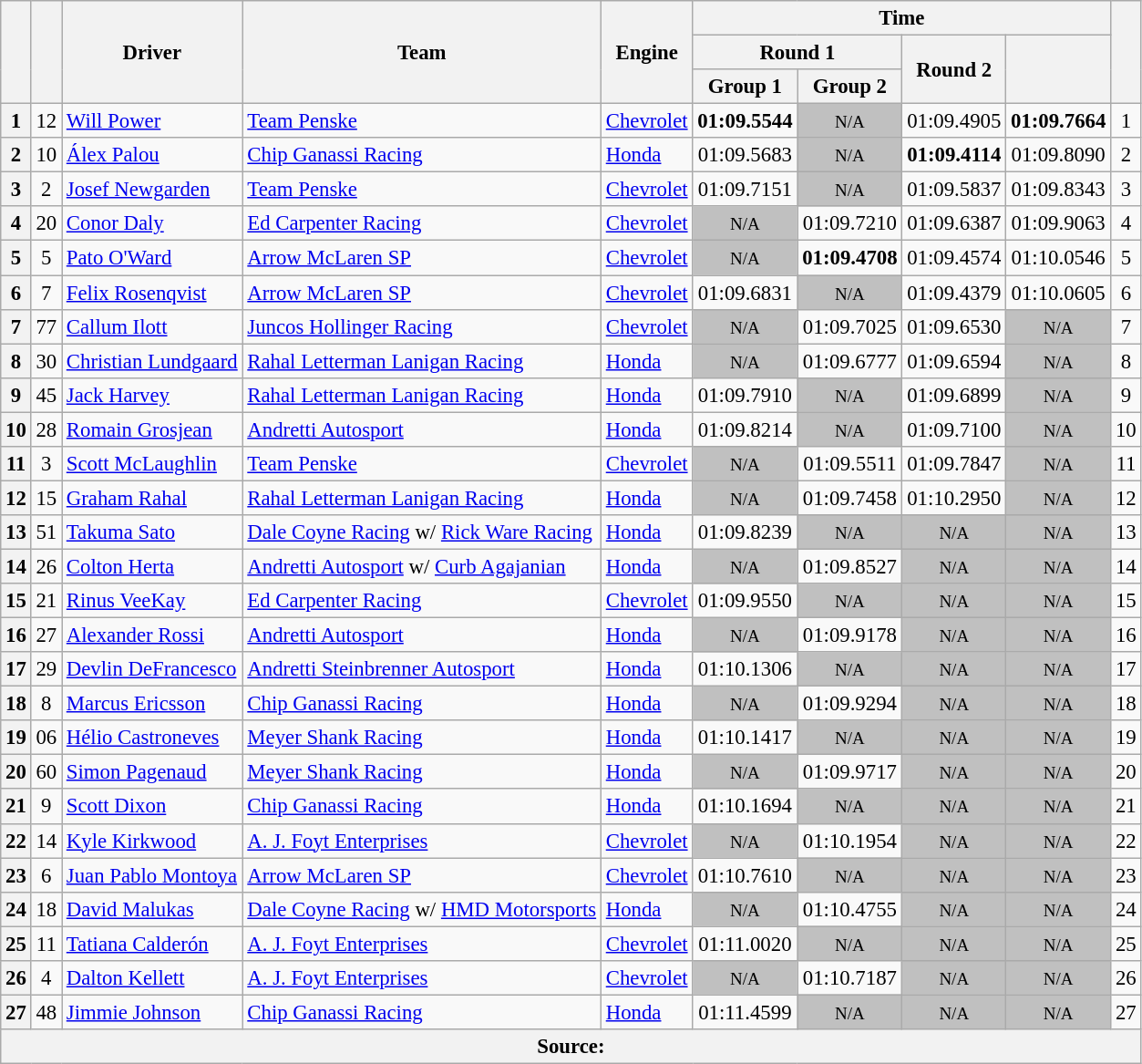<table class="wikitable sortable" style="text-align:center; font-size:95%;">
<tr>
<th rowspan="3"></th>
<th rowspan="3"></th>
<th rowspan="3">Driver</th>
<th rowspan="3">Team</th>
<th rowspan="3">Engine</th>
<th colspan="4" style="text-align:center;">Time</th>
<th rowspan="3"></th>
</tr>
<tr>
<th scope="col" colspan="2">Round 1</th>
<th scope="col" rowspan="2">Round 2</th>
<th scope="col" rowspan="2"></th>
</tr>
<tr>
<th scope="col">Group 1</th>
<th scope="col">Group 2</th>
</tr>
<tr>
<th scope="row">1</th>
<td align="center">12</td>
<td align="left"> <a href='#'>Will Power</a> <strong></strong></td>
<td align="left"><a href='#'>Team Penske</a></td>
<td align="left"><a href='#'>Chevrolet</a></td>
<td><strong>01:09.5544</strong></td>
<td style="background: silver" align="center" data-sort-value="1"><small>N/A</small></td>
<td>01:09.4905</td>
<td><strong>01:09.7664</strong></td>
<td align="center">1</td>
</tr>
<tr>
<th scope="row">2</th>
<td align="center">10</td>
<td align="left"> <a href='#'>Álex Palou</a></td>
<td align="left"><a href='#'>Chip Ganassi Racing</a></td>
<td align="left"><a href='#'>Honda</a></td>
<td>01:09.5683</td>
<td style="background: silver" align="center" data-sort-value="1"><small>N/A</small></td>
<td><strong>01:09.4114</strong></td>
<td>01:09.8090</td>
<td align="center">2</td>
</tr>
<tr>
<th scope="row">3</th>
<td align="center">2</td>
<td align="left"> <a href='#'>Josef Newgarden</a></td>
<td align="left"><a href='#'>Team Penske</a></td>
<td align="left"><a href='#'>Chevrolet</a></td>
<td>01:09.7151</td>
<td style="background: silver" align="center" data-sort-value="1"><small>N/A</small></td>
<td>01:09.5837</td>
<td>01:09.8343</td>
<td align="center">3</td>
</tr>
<tr>
<th scope="row">4</th>
<td align="center">20</td>
<td align="left"> <a href='#'>Conor Daly</a></td>
<td align="left"><a href='#'>Ed Carpenter Racing</a></td>
<td align="left"><a href='#'>Chevrolet</a></td>
<td style="background: silver" align="center" data-sort-value="1"><small>N/A</small></td>
<td>01:09.7210</td>
<td>01:09.6387</td>
<td>01:09.9063</td>
<td align="center">4</td>
</tr>
<tr>
<th scope="row">5</th>
<td align="center">5</td>
<td align="left"> <a href='#'>Pato O'Ward</a></td>
<td align="left"><a href='#'>Arrow McLaren SP</a></td>
<td align="left"><a href='#'>Chevrolet</a></td>
<td style="background: silver" align="center" data-sort-value="1"><small>N/A</small></td>
<td><strong>01:09.4708</strong></td>
<td>01:09.4574</td>
<td>01:10.0546</td>
<td align="center">5</td>
</tr>
<tr>
<th scope="row">6</th>
<td align="center">7</td>
<td align="left"> <a href='#'>Felix Rosenqvist</a></td>
<td align="left"><a href='#'>Arrow McLaren SP</a></td>
<td align="left"><a href='#'>Chevrolet</a></td>
<td>01:09.6831</td>
<td style="background: silver" align="center" data-sort-value="1"><small>N/A</small></td>
<td>01:09.4379</td>
<td>01:10.0605</td>
<td align="center">6</td>
</tr>
<tr>
<th scope="row">7</th>
<td align="center">77</td>
<td align="left"> <a href='#'>Callum Ilott</a> <strong></strong></td>
<td align="left"><a href='#'>Juncos Hollinger Racing</a></td>
<td align="left"><a href='#'>Chevrolet</a></td>
<td style="background: silver" align="center" data-sort-value="1"><small>N/A</small></td>
<td>01:09.7025</td>
<td>01:09.6530</td>
<td style="background: silver" align="center" data-sort-value="1"><small>N/A</small></td>
<td align="center">7</td>
</tr>
<tr>
<th scope="row">8</th>
<td align="center">30</td>
<td align="left"> <a href='#'>Christian Lundgaard</a> <strong></strong></td>
<td align="left"><a href='#'>Rahal Letterman Lanigan Racing</a></td>
<td align="left"><a href='#'>Honda</a></td>
<td style="background: silver" align="center" data-sort-value="1"><small>N/A</small></td>
<td>01:09.6777</td>
<td>01:09.6594</td>
<td style="background: silver" align="center" data-sort-value="1"><small>N/A</small></td>
<td align="center">8</td>
</tr>
<tr>
<th scope="row">9</th>
<td align="center">45</td>
<td align="left"> <a href='#'>Jack Harvey</a></td>
<td align="left"><a href='#'>Rahal Letterman Lanigan Racing</a></td>
<td align="left"><a href='#'>Honda</a></td>
<td>01:09.7910</td>
<td style="background: silver" align="center" data-sort-value="1"><small>N/A</small></td>
<td>01:09.6899</td>
<td style="background: silver" align="center" data-sort-value="1"><small>N/A</small></td>
<td align="center">9</td>
</tr>
<tr>
<th scope="row">10</th>
<td align="center">28</td>
<td align="left"> <a href='#'>Romain Grosjean</a></td>
<td align="left"><a href='#'>Andretti Autosport</a></td>
<td align="left"><a href='#'>Honda</a></td>
<td>01:09.8214</td>
<td style="background: silver" align="center" data-sort-value="1"><small>N/A</small></td>
<td>01:09.7100</td>
<td style="background: silver" align="center" data-sort-value="1"><small>N/A</small></td>
<td align="center">10</td>
</tr>
<tr>
<th scope="row">11</th>
<td align="center">3</td>
<td align="left"> <a href='#'>Scott McLaughlin</a></td>
<td align="left"><a href='#'>Team Penske</a></td>
<td align="left"><a href='#'>Chevrolet</a></td>
<td style="background: silver" align="center" data-sort-value="1"><small>N/A</small></td>
<td>01:09.5511</td>
<td>01:09.7847</td>
<td style="background: silver" align="center" data-sort-value="1"><small>N/A</small></td>
<td align="center">11</td>
</tr>
<tr>
<th scope="row">12</th>
<td align="center">15</td>
<td align="left"> <a href='#'>Graham Rahal</a></td>
<td align="left"><a href='#'>Rahal Letterman Lanigan Racing</a></td>
<td align="left"><a href='#'>Honda</a></td>
<td style="background: silver" align="center" data-sort-value="1"><small>N/A</small></td>
<td>01:09.7458</td>
<td>01:10.2950</td>
<td style="background: silver" align="center" data-sort-value="1"><small>N/A</small></td>
<td align="center">12</td>
</tr>
<tr>
<th scope="row">13</th>
<td align="center">51</td>
<td align="left"> <a href='#'>Takuma Sato</a></td>
<td align="left"><a href='#'>Dale Coyne Racing</a> w/ <a href='#'>Rick Ware Racing</a></td>
<td align="left"><a href='#'>Honda</a></td>
<td>01:09.8239</td>
<td style="background: silver" align="center" data-sort-value="1"><small>N/A</small></td>
<td style="background: silver" align="center" data-sort-value="1"><small>N/A</small></td>
<td style="background: silver" align="center" data-sort-value="1"><small>N/A</small></td>
<td align="center">13</td>
</tr>
<tr>
<th scope="row">14</th>
<td align="center">26</td>
<td align="left"> <a href='#'>Colton Herta</a></td>
<td align="left"><a href='#'>Andretti Autosport</a> w/ <a href='#'>Curb Agajanian</a></td>
<td align="left"><a href='#'>Honda</a></td>
<td style="background: silver" align="center" data-sort-value="1"><small>N/A</small></td>
<td>01:09.8527</td>
<td style="background: silver" align="center" data-sort-value="1"><small>N/A</small></td>
<td style="background: silver" align="center" data-sort-value="1"><small>N/A</small></td>
<td align="center">14</td>
</tr>
<tr>
<th scope="row">15</th>
<td align="center">21</td>
<td align="left"> <a href='#'>Rinus VeeKay</a> <strong></strong></td>
<td align="left"><a href='#'>Ed Carpenter Racing</a></td>
<td align="left"><a href='#'>Chevrolet</a></td>
<td>01:09.9550</td>
<td style="background: silver" align="center" data-sort-value="1"><small>N/A</small></td>
<td style="background: silver" align="center" data-sort-value="1"><small>N/A</small></td>
<td style="background: silver" align="center" data-sort-value="1"><small>N/A</small></td>
<td align="center">15</td>
</tr>
<tr>
<th scolpe="row">16</th>
<td align="center">27</td>
<td align="left"> <a href='#'>Alexander Rossi</a></td>
<td align="left"><a href='#'>Andretti Autosport</a></td>
<td align="left"><a href='#'>Honda</a></td>
<td style="background: silver" align="center" data-sort-value="1"><small>N/A</small></td>
<td>01:09.9178</td>
<td style="background: silver" align="center" data-sort-value="1"><small>N/A</small></td>
<td style="background: silver" align="center" data-sort-value="1"><small>N/A</small></td>
<td align="center">16</td>
</tr>
<tr>
<th scope="row">17</th>
<td align="center">29</td>
<td align="left"> <a href='#'>Devlin DeFrancesco</a> <strong></strong></td>
<td align="left"><a href='#'>Andretti Steinbrenner Autosport</a></td>
<td align="left"><a href='#'>Honda</a></td>
<td>01:10.1306</td>
<td style="background: silver" align="center" data-sort-value="1"><small>N/A</small></td>
<td style="background: silver" align="center" data-sort-value="1"><small>N/A</small></td>
<td style="background: silver" align="center" data-sort-value="1"><small>N/A</small></td>
<td align="center">17</td>
</tr>
<tr>
<th scope="row">18</th>
<td align="center">8</td>
<td align="left"> <a href='#'>Marcus Ericsson</a></td>
<td align="left"><a href='#'>Chip Ganassi Racing</a></td>
<td align="left"><a href='#'>Honda</a></td>
<td style="background: silver" align="center" data-sort-value="1"><small>N/A</small></td>
<td>01:09.9294</td>
<td style="background: silver" align="center" data-sort-value="1"><small>N/A</small></td>
<td style="background: silver" align="center" data-sort-value="1"><small>N/A</small></td>
<td align="center">18</td>
</tr>
<tr>
<th scope="row">19</th>
<td align="center">06</td>
<td align="left"> <a href='#'>Hélio Castroneves</a></td>
<td align="left"><a href='#'>Meyer Shank Racing</a></td>
<td align="left"><a href='#'>Honda</a></td>
<td>01:10.1417</td>
<td style="background: silver" align="center" data-sort-value="1"><small>N/A</small></td>
<td style="background: silver" align="center" data-sort-value="1"><small>N/A</small></td>
<td style="background: silver" align="center" data-sort-value="1"><small>N/A</small></td>
<td align="center">19</td>
</tr>
<tr>
<th scope="row">20</th>
<td align="center">60</td>
<td align="left"> <a href='#'>Simon Pagenaud</a> <strong></strong></td>
<td align="left"><a href='#'>Meyer Shank Racing</a></td>
<td align="left"><a href='#'>Honda</a></td>
<td style="background: silver" align="center" data-sort-value="1"><small>N/A</small></td>
<td>01:09.9717</td>
<td style="background: silver" align="center" data-sort-value="1"><small>N/A</small></td>
<td style="background: silver" align="center" data-sort-value="1"><small>N/A</small></td>
<td align="center">20</td>
</tr>
<tr>
<th scope="row">21</th>
<td align="center">9</td>
<td align="left"> <a href='#'>Scott Dixon</a></td>
<td align="left"><a href='#'>Chip Ganassi Racing</a></td>
<td align="left"><a href='#'>Honda</a></td>
<td>01:10.1694</td>
<td style="background: silver" align="center" data-sort-value="1"><small>N/A</small></td>
<td style="background: silver" align="center" data-sort-value="1"><small>N/A</small></td>
<td style="background: silver" align="center" data-sort-value="1"><small>N/A</small></td>
<td align="center">21</td>
</tr>
<tr>
<th scope="row">22</th>
<td align="center">14</td>
<td align="left"> <a href='#'>Kyle Kirkwood</a> <strong></strong></td>
<td align="left"><a href='#'>A. J. Foyt Enterprises</a></td>
<td align="left"><a href='#'>Chevrolet</a></td>
<td style="background: silver" align="center" data-sort-value="1"><small>N/A</small></td>
<td>01:10.1954</td>
<td style="background: silver" align="center" data-sort-value="1"><small>N/A</small></td>
<td style="background: silver" align="center" data-sort-value="1"><small>N/A</small></td>
<td align="center">22</td>
</tr>
<tr>
<th scope="row">23</th>
<td align="center">6</td>
<td align="left"> <a href='#'>Juan Pablo Montoya</a></td>
<td align="left"><a href='#'>Arrow McLaren SP</a></td>
<td align="left"><a href='#'>Chevrolet</a></td>
<td>01:10.7610</td>
<td style="background: silver" align="center" data-sort-value="1"><small>N/A</small></td>
<td style="background: silver" align="center" data-sort-value="1"><small>N/A</small></td>
<td style="background: silver" align="center" data-sort-value="1"><small>N/A</small></td>
<td align="center">23</td>
</tr>
<tr>
<th scope="row">24</th>
<td align="center">18</td>
<td align="left"> <a href='#'>David Malukas</a> <strong></strong></td>
<td align="left"><a href='#'>Dale Coyne Racing</a> w/ <a href='#'>HMD Motorsports</a></td>
<td align="left"><a href='#'>Honda</a></td>
<td style="background: silver" align="center" data-sort-value="1"><small>N/A</small></td>
<td>01:10.4755</td>
<td style="background: silver" align="center" data-sort-value="1"><small>N/A</small></td>
<td style="background: silver" align="center" data-sort-value="1"><small>N/A</small></td>
<td align="center">24</td>
</tr>
<tr>
<th scope="row">25</th>
<td align="center">11</td>
<td align="left"> <a href='#'>Tatiana Calderón</a> <strong></strong></td>
<td align="left"><a href='#'>A. J. Foyt Enterprises</a></td>
<td align="left"><a href='#'>Chevrolet</a></td>
<td>01:11.0020</td>
<td style="background: silver" align="center" data-sort-value="1"><small>N/A</small></td>
<td style="background: silver" align="center" data-sort-value="1"><small>N/A</small></td>
<td style="background: silver" align="center" data-sort-value="1"><small>N/A</small></td>
<td align="center">25</td>
</tr>
<tr>
<th scope="row">26</th>
<td align="center">4</td>
<td align="left"> <a href='#'>Dalton Kellett</a></td>
<td align="left"><a href='#'>A. J. Foyt Enterprises</a></td>
<td align="left"><a href='#'>Chevrolet</a></td>
<td style="background: silver" align="center" data-sort-value="1"><small>N/A</small></td>
<td>01:10.7187</td>
<td style="background: silver" align="center" data-sort-value="1"><small>N/A</small></td>
<td style="background: silver" align="center" data-sort-value="1"><small>N/A</small></td>
<td align="center">26</td>
</tr>
<tr>
<th scope="row">27</th>
<td align="center">48</td>
<td align="left"> <a href='#'>Jimmie Johnson</a></td>
<td align="left"><a href='#'>Chip Ganassi Racing</a></td>
<td align="left"><a href='#'>Honda</a></td>
<td>01:11.4599</td>
<td style="background: silver" align="center" data-sort-value="1"><small>N/A</small></td>
<td style="background: silver" align="center" data-sort-value="1"><small>N/A</small></td>
<td style="background: silver" align="center" data-sort-value="1"><small>N/A</small></td>
<td align="center">27</td>
</tr>
<tr>
<th colspan="10">Source:</th>
</tr>
</table>
